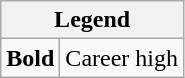<table class="wikitable mw-collapsible mw-collapsed">
<tr>
<th colspan="2">Legend</th>
</tr>
<tr>
<td><strong>Bold</strong></td>
<td>Career high</td>
</tr>
</table>
